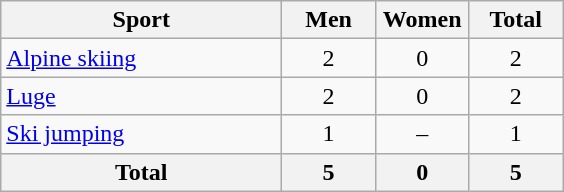<table class="wikitable sortable" style="text-align:center;">
<tr>
<th width=180>Sport</th>
<th width=55>Men</th>
<th width=55>Women</th>
<th width=55>Total</th>
</tr>
<tr>
<td align=left><a href='#'>Alpine skiing</a></td>
<td>2</td>
<td>0</td>
<td>2</td>
</tr>
<tr>
<td align=left><a href='#'>Luge</a></td>
<td>2</td>
<td>0</td>
<td>2</td>
</tr>
<tr>
<td align=left><a href='#'>Ski jumping</a></td>
<td>1</td>
<td>–</td>
<td>1</td>
</tr>
<tr>
<th>Total</th>
<th>5</th>
<th>0</th>
<th>5</th>
</tr>
</table>
